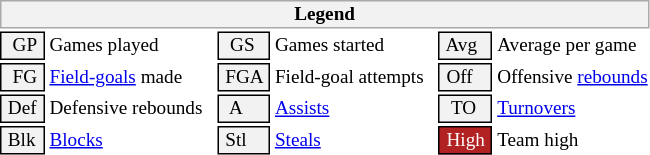<table class="toccolours" style="font-size: 80%; white-space: nowrap;">
<tr>
<th colspan="6" style="background-color: #F2F2F2; border: 1px solid #AAAAAA;">Legend</th>
</tr>
<tr>
<td style="background-color: #F2F2F2; border: 1px solid black;">  GP </td>
<td>Games played</td>
<td style="background-color: #F2F2F2; border: 1px solid black">  GS </td>
<td>Games started</td>
<td style="background-color: #F2F2F2; border: 1px solid black"> Avg </td>
<td>Average per game</td>
</tr>
<tr>
<td style="background-color: #F2F2F2; border: 1px solid black">  FG </td>
<td style="padding-right: 8px"><a href='#'>Field-goals</a> made</td>
<td style="background-color: #F2F2F2; border: 1px solid black"> FGA </td>
<td style="padding-right: 8px">Field-goal attempts</td>
<td style="background-color: #F2F2F2; border: 1px solid black;"> Off </td>
<td>Offensive <a href='#'>rebounds</a></td>
</tr>
<tr>
<td style="background-color: #F2F2F2; border: 1px solid black;"> Def </td>
<td style="padding-right: 8px">Defensive rebounds</td>
<td style="background-color: #F2F2F2; border: 1px solid black">  A </td>
<td style="padding-right: 8px"><a href='#'>Assists</a></td>
<td style="background-color: #F2F2F2; border: 1px solid black">  TO</td>
<td><a href='#'>Turnovers</a></td>
</tr>
<tr>
<td style="background-color: #F2F2F2; border: 1px solid black;"> Blk </td>
<td><a href='#'>Blocks</a></td>
<td style="background-color: #F2F2F2; border: 1px solid black"> Stl </td>
<td><a href='#'>Steals</a></td>
<td style="background:#B22222; color:#ffffff; border: 1px solid black"> High </td>
<td>Team high</td>
</tr>
<tr>
</tr>
</table>
